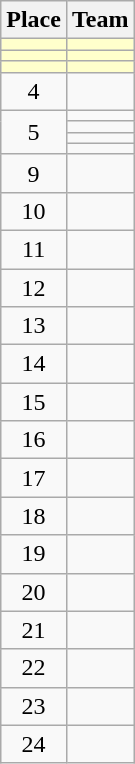<table class="wikitable">
<tr>
<th>Place</th>
<th>Team</th>
</tr>
<tr bgcolor=#ffffcc>
<td align=center></td>
<td></td>
</tr>
<tr bgcolor=#ffffcc>
<td align=center></td>
<td></td>
</tr>
<tr bgcolor=#ffffcc>
<td align=center></td>
<td></td>
</tr>
<tr>
<td align=center>4</td>
<td></td>
</tr>
<tr>
<td align=center rowspan="4">5</td>
<td></td>
</tr>
<tr>
<td></td>
</tr>
<tr>
<td></td>
</tr>
<tr>
<td></td>
</tr>
<tr>
<td align=center>9</td>
<td></td>
</tr>
<tr>
<td align=center>10</td>
<td></td>
</tr>
<tr>
<td align=center>11</td>
<td></td>
</tr>
<tr>
<td align=center>12</td>
<td></td>
</tr>
<tr>
<td align=center>13</td>
<td></td>
</tr>
<tr>
<td align=center>14</td>
<td></td>
</tr>
<tr>
<td align=center>15</td>
<td></td>
</tr>
<tr>
<td align=center>16</td>
<td></td>
</tr>
<tr>
<td align=center>17</td>
<td></td>
</tr>
<tr>
<td align=center>18</td>
<td></td>
</tr>
<tr>
<td align=center>19</td>
<td></td>
</tr>
<tr>
<td align=center>20</td>
<td></td>
</tr>
<tr>
<td align=center>21</td>
<td></td>
</tr>
<tr>
<td align=center>22</td>
<td></td>
</tr>
<tr>
<td align=center>23</td>
<td></td>
</tr>
<tr>
<td align=center>24</td>
<td></td>
</tr>
</table>
